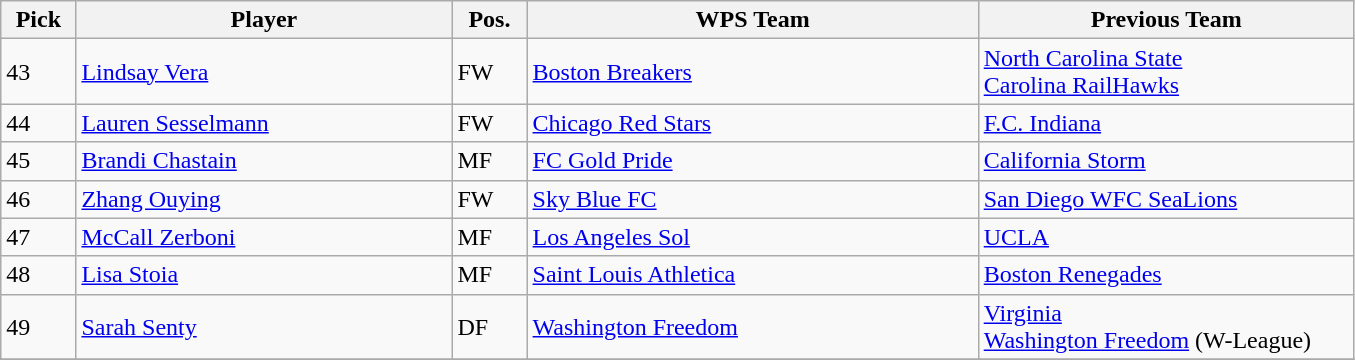<table class="wikitable">
<tr>
<th width="5%">Pick</th>
<th width="25%">Player</th>
<th width="5%">Pos.</th>
<th width="30%">WPS Team</th>
<th width="25%">Previous Team</th>
</tr>
<tr>
<td>43</td>
<td><a href='#'>Lindsay Vera</a></td>
<td>FW</td>
<td><a href='#'>Boston Breakers</a></td>
<td><a href='#'>North Carolina State</a><br><a href='#'>Carolina RailHawks</a></td>
</tr>
<tr>
<td>44</td>
<td><a href='#'>Lauren Sesselmann</a></td>
<td>FW</td>
<td><a href='#'>Chicago Red Stars</a></td>
<td><a href='#'>F.C. Indiana</a></td>
</tr>
<tr>
<td>45</td>
<td><a href='#'>Brandi Chastain</a></td>
<td>MF</td>
<td><a href='#'>FC Gold Pride</a></td>
<td><a href='#'>California Storm</a></td>
</tr>
<tr>
<td>46</td>
<td><a href='#'>Zhang Ouying</a></td>
<td>FW</td>
<td><a href='#'>Sky Blue FC</a></td>
<td><a href='#'>San Diego WFC SeaLions</a></td>
</tr>
<tr>
<td>47</td>
<td><a href='#'>McCall Zerboni</a></td>
<td>MF</td>
<td><a href='#'>Los Angeles Sol</a></td>
<td><a href='#'>UCLA</a></td>
</tr>
<tr>
<td>48</td>
<td><a href='#'>Lisa Stoia</a></td>
<td>MF</td>
<td><a href='#'>Saint Louis Athletica</a></td>
<td><a href='#'>Boston Renegades</a></td>
</tr>
<tr>
<td>49</td>
<td><a href='#'>Sarah Senty</a></td>
<td>DF</td>
<td><a href='#'>Washington Freedom</a></td>
<td><a href='#'>Virginia</a><br><a href='#'>Washington Freedom</a> (W-League)</td>
</tr>
<tr>
</tr>
</table>
